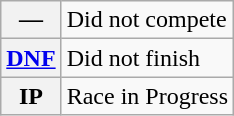<table class="wikitable">
<tr>
<th scope="row">—</th>
<td>Did not compete</td>
</tr>
<tr>
<th scope="row"><a href='#'>DNF</a></th>
<td>Did not finish</td>
</tr>
<tr>
<th scope="row">IP</th>
<td>Race in Progress</td>
</tr>
</table>
